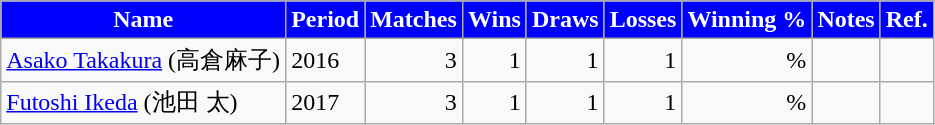<table class="wikitable" style="text-align: right;">
<tr>
<th style="background:#0000FF;color:white">Name</th>
<th style="background:#0000FF;color:white">Period</th>
<th style="background:#0000FF;color:white">Matches</th>
<th style="background:#0000FF;color:white">Wins</th>
<th style="background:#0000FF;color:white">Draws</th>
<th style="background:#0000FF;color:white">Losses</th>
<th style="background:#0000FF;color:white">Winning %</th>
<th style="background:#0000FF;color:white">Notes</th>
<th style="background:#0000FF;color:white">Ref.</th>
</tr>
<tr>
<td style="text-align: left;"> <a href='#'>Asako Takakura</a> (高倉麻子)</td>
<td style="text-align: left;">2016</td>
<td>3</td>
<td>1</td>
<td>1</td>
<td>1</td>
<td>%</td>
<td></td>
<td></td>
</tr>
<tr>
<td style="text-align: left;"> <a href='#'>Futoshi Ikeda</a> (池田 太)</td>
<td style="text-align: left;">2017</td>
<td>3</td>
<td>1</td>
<td>1</td>
<td>1</td>
<td>%</td>
<td></td>
<td></td>
</tr>
</table>
